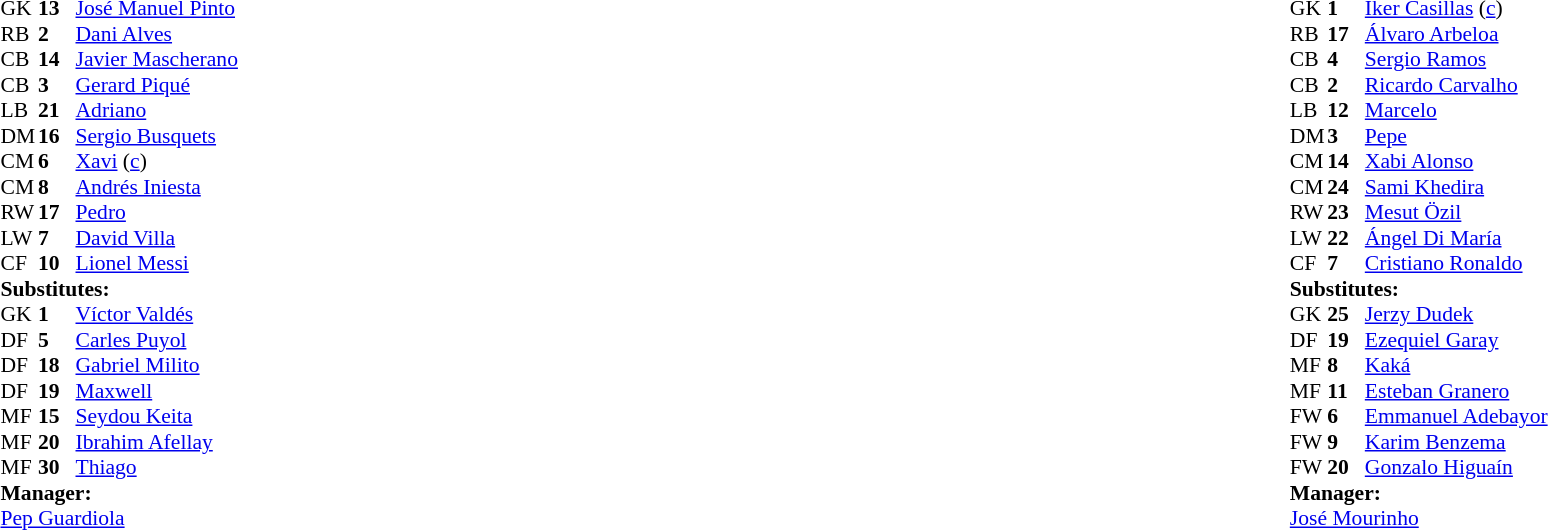<table width="100%">
<tr>
<td valign="top" width="50%"><br><table style="font-size: 90%" cellspacing="0" cellpadding="0">
<tr>
<th width=25></th>
<th width=25></th>
</tr>
<tr>
<td>GK</td>
<td><strong>13</strong></td>
<td> <a href='#'>José Manuel Pinto</a></td>
</tr>
<tr>
<td>RB</td>
<td><strong>2</strong></td>
<td> <a href='#'>Dani Alves</a></td>
<td></td>
<td></td>
</tr>
<tr>
<td>CB</td>
<td><strong>14</strong></td>
<td> <a href='#'>Javier Mascherano</a></td>
</tr>
<tr>
<td>CB</td>
<td><strong>3</strong></td>
<td> <a href='#'>Gerard Piqué</a></td>
</tr>
<tr>
<td>LB</td>
<td><strong>21</strong></td>
<td> <a href='#'>Adriano</a></td>
<td></td>
</tr>
<tr>
<td>DM</td>
<td><strong>16</strong></td>
<td> <a href='#'>Sergio Busquets</a></td>
<td></td>
<td></td>
</tr>
<tr>
<td>CM</td>
<td><strong>6</strong></td>
<td> <a href='#'>Xavi</a> (<a href='#'>c</a>)</td>
</tr>
<tr>
<td>CM</td>
<td><strong>8</strong></td>
<td> <a href='#'>Andrés Iniesta</a></td>
</tr>
<tr>
<td>RW</td>
<td><strong>17</strong></td>
<td> <a href='#'>Pedro</a></td>
<td></td>
</tr>
<tr>
<td>LW</td>
<td><strong>7</strong></td>
<td> <a href='#'>David Villa</a></td>
<td></td>
<td></td>
</tr>
<tr>
<td>CF</td>
<td><strong>10</strong></td>
<td> <a href='#'>Lionel Messi</a></td>
<td></td>
</tr>
<tr>
<td colspan=3><strong>Substitutes:</strong></td>
</tr>
<tr>
<td>GK</td>
<td><strong>1</strong></td>
<td> <a href='#'>Víctor Valdés</a></td>
</tr>
<tr>
<td>DF</td>
<td><strong>5</strong></td>
<td> <a href='#'>Carles Puyol</a></td>
</tr>
<tr>
<td>DF</td>
<td><strong>18</strong></td>
<td> <a href='#'>Gabriel Milito</a></td>
</tr>
<tr>
<td>DF</td>
<td><strong>19</strong></td>
<td> <a href='#'>Maxwell</a></td>
<td></td>
<td></td>
</tr>
<tr>
<td>MF</td>
<td><strong>15</strong></td>
<td> <a href='#'>Seydou Keita</a></td>
<td></td>
<td></td>
</tr>
<tr>
<td>MF</td>
<td><strong>20</strong></td>
<td> <a href='#'>Ibrahim Afellay</a></td>
<td></td>
<td></td>
</tr>
<tr>
<td>MF</td>
<td><strong>30</strong></td>
<td> <a href='#'>Thiago</a></td>
</tr>
<tr>
<td colspan=3><strong>Manager:</strong></td>
</tr>
<tr>
<td colspan=4> <a href='#'>Pep Guardiola</a></td>
</tr>
</table>
</td>
<td valign="top"></td>
<td valign="top" width="50%"><br><table style="font-size: 90%" cellspacing="0" cellpadding="0" align=center>
<tr>
<th width=25></th>
<th width=25></th>
</tr>
<tr>
<td>GK</td>
<td><strong>1</strong></td>
<td> <a href='#'>Iker Casillas</a> (<a href='#'>c</a>)</td>
</tr>
<tr>
<td>RB</td>
<td><strong>17</strong></td>
<td> <a href='#'>Álvaro Arbeloa</a></td>
</tr>
<tr>
<td>CB</td>
<td><strong>4</strong></td>
<td> <a href='#'>Sergio Ramos</a></td>
</tr>
<tr>
<td>CB</td>
<td><strong>2</strong></td>
<td> <a href='#'>Ricardo Carvalho</a></td>
<td></td>
<td></td>
</tr>
<tr>
<td>LB</td>
<td><strong>12</strong></td>
<td> <a href='#'>Marcelo</a></td>
</tr>
<tr>
<td>DM</td>
<td><strong>3</strong></td>
<td> <a href='#'>Pepe</a></td>
<td></td>
</tr>
<tr>
<td>CM</td>
<td><strong>14</strong></td>
<td> <a href='#'>Xabi Alonso</a></td>
<td></td>
</tr>
<tr>
<td>CM</td>
<td><strong>24</strong></td>
<td> <a href='#'>Sami Khedira</a></td>
<td></td>
<td></td>
</tr>
<tr>
<td>RW</td>
<td><strong>23</strong></td>
<td> <a href='#'>Mesut Özil</a></td>
<td></td>
<td></td>
</tr>
<tr>
<td>LW</td>
<td><strong>22</strong></td>
<td> <a href='#'>Ángel Di María</a></td>
<td></td>
</tr>
<tr>
<td>CF</td>
<td><strong>7</strong></td>
<td> <a href='#'>Cristiano Ronaldo</a></td>
</tr>
<tr>
<td colspan=3><strong>Substitutes:</strong></td>
</tr>
<tr>
<td>GK</td>
<td><strong>25</strong></td>
<td> <a href='#'>Jerzy Dudek</a></td>
</tr>
<tr>
<td>DF</td>
<td><strong>19</strong></td>
<td> <a href='#'>Ezequiel Garay</a></td>
<td></td>
<td></td>
</tr>
<tr>
<td>MF</td>
<td><strong>8</strong></td>
<td> <a href='#'>Kaká</a></td>
</tr>
<tr>
<td>MF</td>
<td><strong>11</strong></td>
<td> <a href='#'>Esteban Granero</a></td>
<td></td>
<td></td>
</tr>
<tr>
<td>FW</td>
<td><strong>6</strong></td>
<td> <a href='#'>Emmanuel Adebayor</a></td>
<td></td>
<td></td>
</tr>
<tr>
<td>FW</td>
<td><strong>9</strong></td>
<td> <a href='#'>Karim Benzema</a></td>
</tr>
<tr>
<td>FW</td>
<td><strong>20</strong></td>
<td> <a href='#'>Gonzalo Higuaín</a></td>
</tr>
<tr>
<td colspan=3><strong>Manager:</strong></td>
</tr>
<tr>
<td colspan=4> <a href='#'>José Mourinho</a></td>
</tr>
<tr>
</tr>
</table>
</td>
</tr>
</table>
